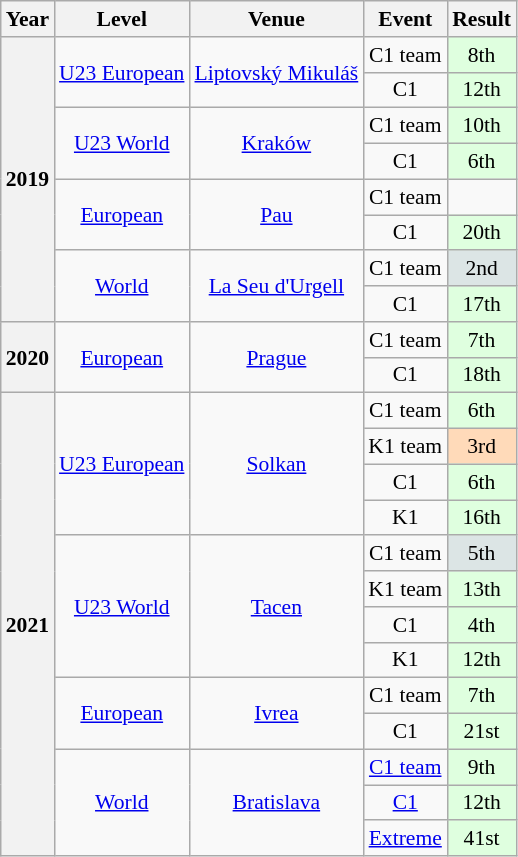<table class="wikitable" style="font-size: 90%; text-align: center">
<tr>
<th>Year</th>
<th>Level</th>
<th>Venue</th>
<th>Event</th>
<th>Result</th>
</tr>
<tr>
<th rowspan=8>2019</th>
<td rowspan=2><a href='#'>U23 European</a></td>
<td rowspan=2> <a href='#'>Liptovský Mikuláš</a></td>
<td>C1 team</td>
<td style="background:#DFFFDF;">8th</td>
</tr>
<tr>
<td>C1</td>
<td style="background:#DFFFDF;">12th</td>
</tr>
<tr>
<td rowspan=2><a href='#'>U23 World</a></td>
<td rowspan=2> <a href='#'>Kraków</a></td>
<td>C1 team</td>
<td style="background:#DFFFDF;">10th</td>
</tr>
<tr>
<td>C1</td>
<td style="background:#DFFFDF;">6th</td>
</tr>
<tr>
<td rowspan=2><a href='#'>European</a></td>
<td rowspan=2> <a href='#'>Pau</a></td>
<td>C1 team</td>
<td></td>
</tr>
<tr>
<td>C1</td>
<td style="background:#DFFFDF;">20th</td>
</tr>
<tr>
<td rowspan=2><a href='#'>World</a></td>
<td rowspan=2> <a href='#'>La Seu d'Urgell</a></td>
<td>C1 team</td>
<td style="background:#DCE5E5;">2nd</td>
</tr>
<tr>
<td>C1</td>
<td style="background:#DFFFDF;">17th</td>
</tr>
<tr>
<th rowspan=2>2020</th>
<td rowspan=2><a href='#'>European</a></td>
<td rowspan=2> <a href='#'>Prague</a></td>
<td>C1 team</td>
<td style="background:#DFFFDF;">7th</td>
</tr>
<tr>
<td>C1</td>
<td style="background:#DFFFDF;">18th</td>
</tr>
<tr>
<th rowspan=13>2021</th>
<td rowspan=4><a href='#'>U23 European</a></td>
<td rowspan=4> <a href='#'>Solkan</a></td>
<td>C1 team</td>
<td style="background:#DFFFDF;">6th</td>
</tr>
<tr>
<td>K1 team</td>
<td style="background:#FFDAB9;">3rd</td>
</tr>
<tr>
<td>C1</td>
<td style="background:#DFFFDF;">6th</td>
</tr>
<tr>
<td>K1</td>
<td style="background:#DFFFDF;">16th</td>
</tr>
<tr>
<td rowspan=4><a href='#'>U23 World</a></td>
<td rowspan=4> <a href='#'>Tacen</a></td>
<td>C1 team</td>
<td style="background:#DCE5E5;">5th</td>
</tr>
<tr>
<td>K1 team</td>
<td style="background:#DFFFDF;">13th</td>
</tr>
<tr>
<td>C1</td>
<td style="background:#DFFFDF;">4th</td>
</tr>
<tr>
<td>K1</td>
<td style="background:#DFFFDF;">12th</td>
</tr>
<tr>
<td rowspan=2><a href='#'>European</a></td>
<td rowspan=2> <a href='#'>Ivrea</a></td>
<td>C1 team</td>
<td style="background:#DFFFDF;">7th</td>
</tr>
<tr>
<td>C1</td>
<td style="background:#DFFFDF;">21st</td>
</tr>
<tr>
<td rowspan=3><a href='#'>World</a></td>
<td rowspan=3> <a href='#'>Bratislava</a></td>
<td><a href='#'>C1 team</a></td>
<td style="background:#DFFFDF;">9th</td>
</tr>
<tr>
<td><a href='#'>C1</a></td>
<td style="background:#DFFFDF;">12th</td>
</tr>
<tr>
<td><a href='#'>Extreme</a></td>
<td style="background:#DFFFDF;">41st</td>
</tr>
</table>
